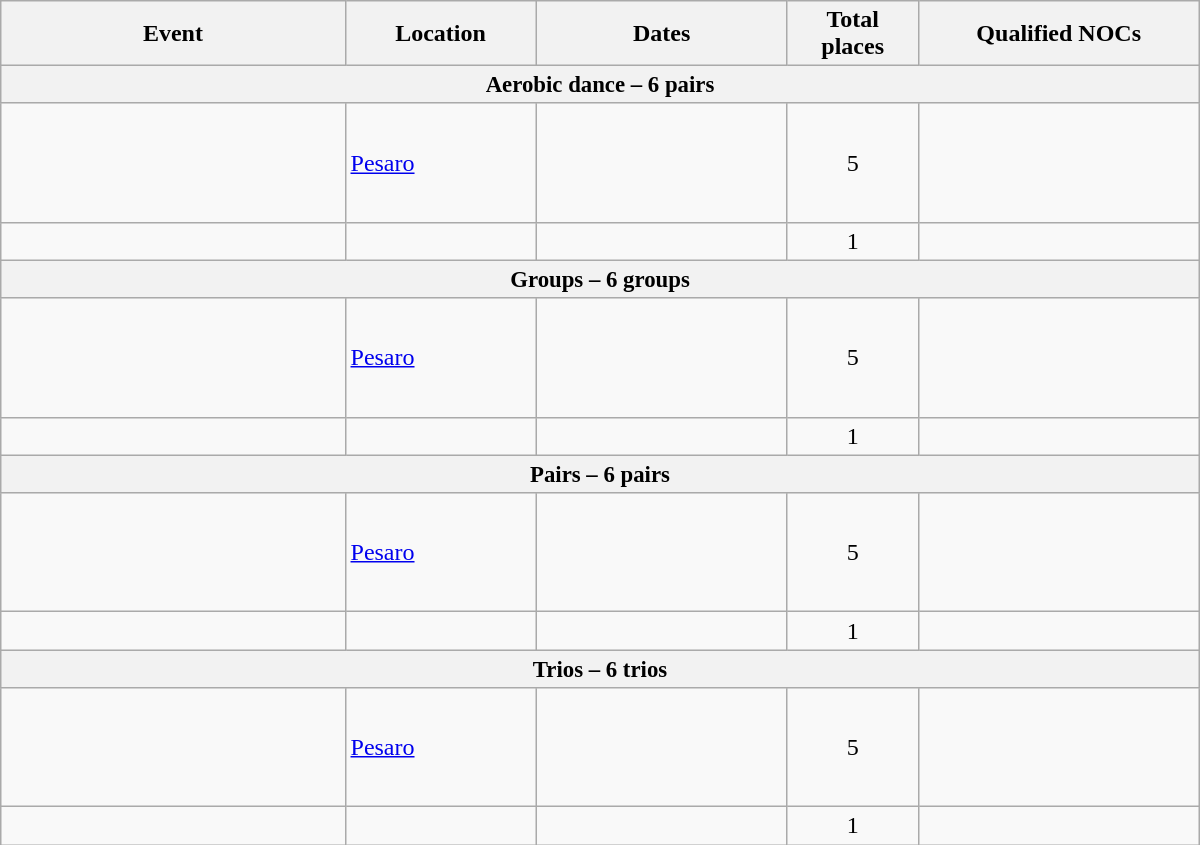<table class="wikitable" width=800>
<tr>
<th>Event</th>
<th width=120>Location</th>
<th width=160>Dates</th>
<th width=80>Total places</th>
<th width=180>Qualified NOCs</th>
</tr>
<tr style="font-size:95%;">
<th colspan=5>Aerobic dance – 6 pairs</th>
</tr>
<tr>
<td></td>
<td> <a href='#'>Pesaro</a></td>
<td align="center"></td>
<td align="center">5</td>
<td><br><br><br><br></td>
</tr>
<tr>
<td></td>
<td></td>
<td></td>
<td align="center">1</td>
<td></td>
</tr>
<tr style="font-size:95%;">
<th colspan=5>Groups – 6 groups</th>
</tr>
<tr>
<td></td>
<td> <a href='#'>Pesaro</a></td>
<td align="center"></td>
<td align="center">5</td>
<td><br><br><br><br></td>
</tr>
<tr>
<td></td>
<td></td>
<td></td>
<td align="center">1</td>
<td></td>
</tr>
<tr style="font-size:95%;">
<th colspan=5>Pairs – 6 pairs</th>
</tr>
<tr>
<td></td>
<td> <a href='#'>Pesaro</a></td>
<td align="center"></td>
<td align="center">5</td>
<td><br><br><br><br></td>
</tr>
<tr>
<td></td>
<td></td>
<td></td>
<td align="center">1</td>
<td></td>
</tr>
<tr style="font-size:95%;">
<th colspan=5>Trios – 6 trios</th>
</tr>
<tr>
<td></td>
<td> <a href='#'>Pesaro</a></td>
<td align="center"></td>
<td align="center">5</td>
<td><br><br><br><br></td>
</tr>
<tr>
<td></td>
<td></td>
<td></td>
<td align="center">1</td>
<td></td>
</tr>
</table>
